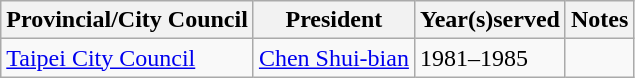<table class=wikitable>
<tr>
<th>Provincial/City Council</th>
<th>President</th>
<th>Year(s)served</th>
<th>Notes</th>
</tr>
<tr>
<td><a href='#'>Taipei City Council</a></td>
<td><a href='#'>Chen Shui-bian</a></td>
<td>1981–1985</td>
<td></td>
</tr>
</table>
